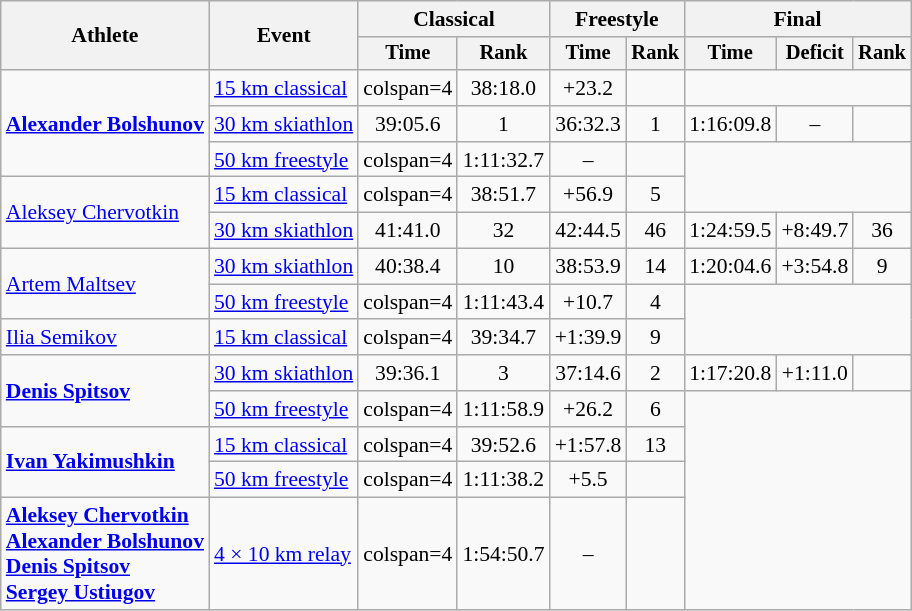<table class=wikitable style="text-align:center; font-size:90%">
<tr>
<th rowspan=2>Athlete</th>
<th rowspan=2>Event</th>
<th colspan=2>Classical</th>
<th colspan=2>Freestyle</th>
<th colspan=3>Final</th>
</tr>
<tr style="font-size: 95%">
<th>Time</th>
<th>Rank</th>
<th>Time</th>
<th>Rank</th>
<th>Time</th>
<th>Deficit</th>
<th>Rank</th>
</tr>
<tr>
<td rowspan=3 align=left><strong><a href='#'>Alexander Bolshunov</a></strong></td>
<td align=left><a href='#'>15 km classical</a></td>
<td>colspan=4 </td>
<td>38:18.0</td>
<td>+23.2</td>
<td></td>
</tr>
<tr>
<td align=left><a href='#'>30 km skiathlon</a></td>
<td>39:05.6</td>
<td>1</td>
<td>36:32.3</td>
<td>1</td>
<td>1:16:09.8</td>
<td>–</td>
<td></td>
</tr>
<tr>
<td align=left><a href='#'>50 km freestyle</a></td>
<td>colspan=4 </td>
<td>1:11:32.7</td>
<td>–</td>
<td></td>
</tr>
<tr>
<td rowspan=2 align=left><a href='#'>Aleksey Chervotkin</a></td>
<td align=left><a href='#'>15 km classical</a></td>
<td>colspan=4 </td>
<td>38:51.7</td>
<td>+56.9</td>
<td>5</td>
</tr>
<tr>
<td align=left><a href='#'>30 km skiathlon</a></td>
<td>41:41.0</td>
<td>32</td>
<td>42:44.5</td>
<td>46</td>
<td>1:24:59.5</td>
<td>+8:49.7</td>
<td>36</td>
</tr>
<tr>
<td rowspan=2 align=left><a href='#'>Artem Maltsev</a></td>
<td align=left><a href='#'>30 km skiathlon</a></td>
<td>40:38.4</td>
<td>10</td>
<td>38:53.9</td>
<td>14</td>
<td>1:20:04.6</td>
<td>+3:54.8</td>
<td>9</td>
</tr>
<tr>
<td align=left><a href='#'>50 km freestyle</a></td>
<td>colspan=4 </td>
<td>1:11:43.4</td>
<td>+10.7</td>
<td>4</td>
</tr>
<tr>
<td align=left><a href='#'>Ilia Semikov</a></td>
<td align=left><a href='#'>15 km classical</a></td>
<td>colspan=4 </td>
<td>39:34.7</td>
<td>+1:39.9</td>
<td>9</td>
</tr>
<tr>
<td rowspan=2 align=left><strong><a href='#'>Denis Spitsov</a></strong></td>
<td align=left><a href='#'>30 km skiathlon</a></td>
<td>39:36.1</td>
<td>3</td>
<td>37:14.6</td>
<td>2</td>
<td>1:17:20.8</td>
<td>+1:11.0</td>
<td></td>
</tr>
<tr>
<td align=left><a href='#'>50 km freestyle</a></td>
<td>colspan=4 </td>
<td>1:11:58.9</td>
<td>+26.2</td>
<td>6</td>
</tr>
<tr>
<td rowspan=2 align=left><strong><a href='#'>Ivan Yakimushkin</a></strong></td>
<td align=left><a href='#'>15 km classical</a></td>
<td>colspan=4 </td>
<td>39:52.6</td>
<td>+1:57.8</td>
<td>13</td>
</tr>
<tr>
<td align=left><a href='#'>50 km freestyle</a></td>
<td>colspan=4 </td>
<td>1:11:38.2</td>
<td>+5.5</td>
<td></td>
</tr>
<tr>
<td align=left><strong><a href='#'>Aleksey Chervotkin</a><br><a href='#'>Alexander Bolshunov</a><br><a href='#'>Denis Spitsov</a><br><a href='#'>Sergey Ustiugov</a></strong></td>
<td align=left><a href='#'>4 × 10 km relay</a></td>
<td>colspan=4 </td>
<td>1:54:50.7</td>
<td>–</td>
<td></td>
</tr>
</table>
